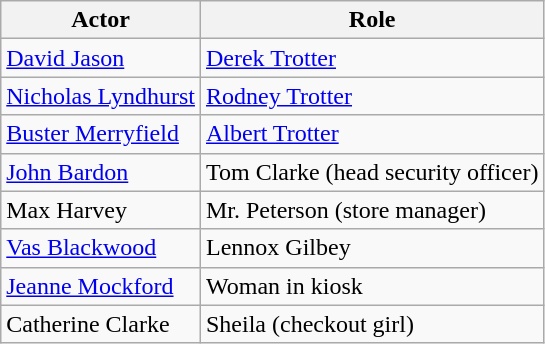<table class="wikitable">
<tr>
<th>Actor</th>
<th>Role</th>
</tr>
<tr>
<td><a href='#'>David Jason</a></td>
<td><a href='#'>Derek Trotter</a></td>
</tr>
<tr>
<td><a href='#'>Nicholas Lyndhurst</a></td>
<td><a href='#'>Rodney Trotter</a></td>
</tr>
<tr>
<td><a href='#'>Buster Merryfield</a></td>
<td><a href='#'>Albert Trotter</a></td>
</tr>
<tr>
<td><a href='#'>John Bardon</a></td>
<td>Tom Clarke (head security officer)</td>
</tr>
<tr>
<td>Max Harvey</td>
<td>Mr. Peterson (store manager)</td>
</tr>
<tr>
<td><a href='#'>Vas Blackwood</a></td>
<td>Lennox Gilbey</td>
</tr>
<tr>
<td><a href='#'>Jeanne Mockford</a></td>
<td>Woman in kiosk</td>
</tr>
<tr>
<td>Catherine Clarke</td>
<td>Sheila (checkout girl)</td>
</tr>
</table>
